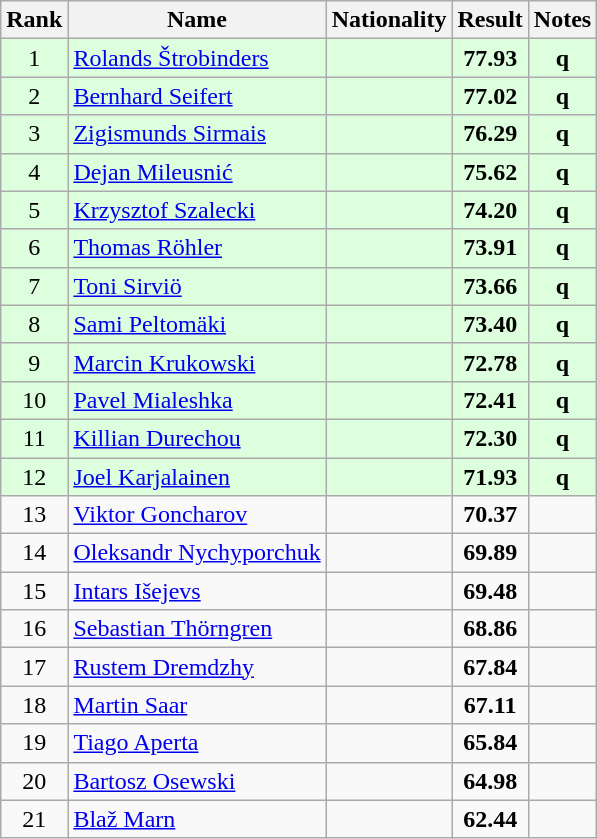<table class="wikitable sortable" style="text-align:center">
<tr>
<th>Rank</th>
<th>Name</th>
<th>Nationality</th>
<th>Result</th>
<th>Notes</th>
</tr>
<tr bgcolor=ddffdd>
<td>1</td>
<td align=left><a href='#'>Rolands Štrobinders</a></td>
<td align=left></td>
<td><strong>77.93</strong></td>
<td><strong>q</strong></td>
</tr>
<tr bgcolor=ddffdd>
<td>2</td>
<td align=left><a href='#'>Bernhard Seifert</a></td>
<td align=left></td>
<td><strong>77.02</strong></td>
<td><strong>q</strong></td>
</tr>
<tr bgcolor=ddffdd>
<td>3</td>
<td align=left><a href='#'>Zigismunds Sirmais</a></td>
<td align=left></td>
<td><strong>76.29</strong></td>
<td><strong>q</strong></td>
</tr>
<tr bgcolor=ddffdd>
<td>4</td>
<td align=left><a href='#'>Dejan Mileusnić</a></td>
<td align=left></td>
<td><strong>75.62</strong></td>
<td><strong>q</strong></td>
</tr>
<tr bgcolor=ddffdd>
<td>5</td>
<td align=left><a href='#'>Krzysztof Szalecki</a></td>
<td align=left></td>
<td><strong>74.20</strong></td>
<td><strong>q</strong></td>
</tr>
<tr bgcolor=ddffdd>
<td>6</td>
<td align=left><a href='#'>Thomas Röhler</a></td>
<td align=left></td>
<td><strong>73.91</strong></td>
<td><strong>q</strong></td>
</tr>
<tr bgcolor=ddffdd>
<td>7</td>
<td align=left><a href='#'>Toni Sirviö</a></td>
<td align=left></td>
<td><strong>73.66</strong></td>
<td><strong>q</strong></td>
</tr>
<tr bgcolor=ddffdd>
<td>8</td>
<td align=left><a href='#'>Sami Peltomäki</a></td>
<td align=left></td>
<td><strong>73.40</strong></td>
<td><strong>q</strong></td>
</tr>
<tr bgcolor=ddffdd>
<td>9</td>
<td align=left><a href='#'>Marcin Krukowski</a></td>
<td align=left></td>
<td><strong>72.78</strong></td>
<td><strong>q</strong></td>
</tr>
<tr bgcolor=ddffdd>
<td>10</td>
<td align=left><a href='#'>Pavel Mialeshka</a></td>
<td align=left></td>
<td><strong>72.41</strong></td>
<td><strong>q</strong></td>
</tr>
<tr bgcolor=ddffdd>
<td>11</td>
<td align=left><a href='#'>Killian Durechou</a></td>
<td align=left></td>
<td><strong>72.30</strong></td>
<td><strong>q</strong></td>
</tr>
<tr bgcolor=ddffdd>
<td>12</td>
<td align=left><a href='#'>Joel Karjalainen</a></td>
<td align=left></td>
<td><strong>71.93</strong></td>
<td><strong>q</strong></td>
</tr>
<tr>
<td>13</td>
<td align=left><a href='#'>Viktor Goncharov</a></td>
<td align=left></td>
<td><strong>70.37</strong></td>
<td></td>
</tr>
<tr>
<td>14</td>
<td align=left><a href='#'>Oleksandr Nychyporchuk</a></td>
<td align=left></td>
<td><strong>69.89</strong></td>
<td></td>
</tr>
<tr>
<td>15</td>
<td align=left><a href='#'>Intars Išejevs</a></td>
<td align=left></td>
<td><strong>69.48</strong></td>
<td></td>
</tr>
<tr>
<td>16</td>
<td align=left><a href='#'>Sebastian Thörngren</a></td>
<td align=left></td>
<td><strong>68.86</strong></td>
<td></td>
</tr>
<tr>
<td>17</td>
<td align=left><a href='#'>Rustem Dremdzhy</a></td>
<td align=left></td>
<td><strong>67.84</strong></td>
<td></td>
</tr>
<tr>
<td>18</td>
<td align=left><a href='#'>Martin Saar</a></td>
<td align=left></td>
<td><strong>67.11</strong></td>
<td></td>
</tr>
<tr>
<td>19</td>
<td align=left><a href='#'>Tiago Aperta</a></td>
<td align=left></td>
<td><strong>65.84</strong></td>
<td></td>
</tr>
<tr>
<td>20</td>
<td align=left><a href='#'>Bartosz Osewski</a></td>
<td align=left></td>
<td><strong>64.98</strong></td>
<td></td>
</tr>
<tr>
<td>21</td>
<td align=left><a href='#'>Blaž Marn</a></td>
<td align=left></td>
<td><strong>62.44</strong></td>
<td></td>
</tr>
</table>
